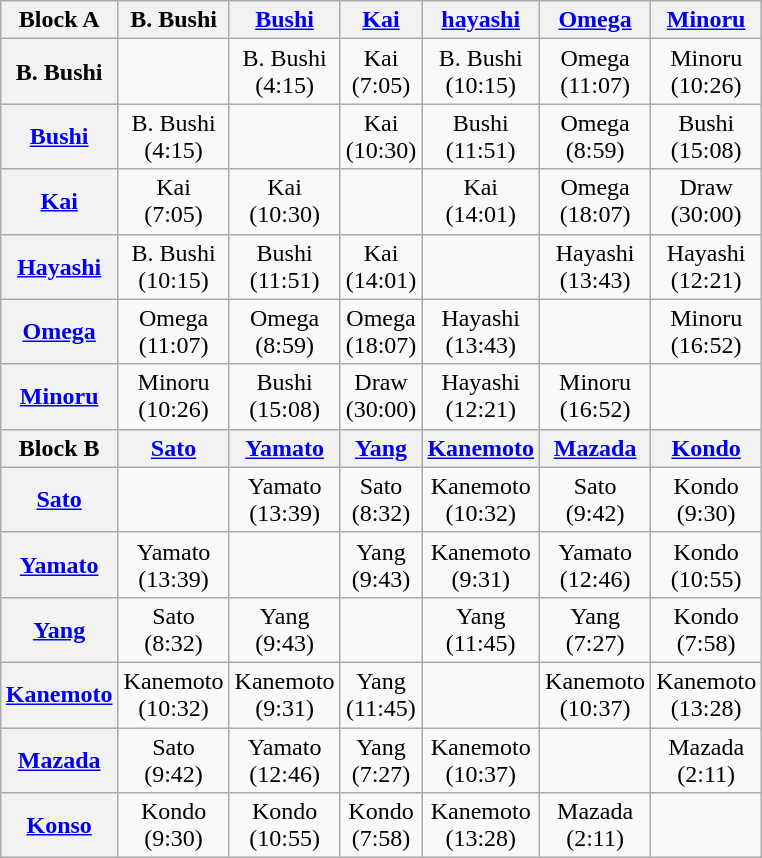<table class="wikitable" style="margin: 1em auto 1em auto;text-align:center">
<tr>
<th>Block A</th>
<th>B. Bushi</th>
<th><a href='#'>Bushi</a></th>
<th><a href='#'>Kai</a></th>
<th><a href='#'>hayashi</a></th>
<th><a href='#'>Omega</a></th>
<th><a href='#'>Minoru</a></th>
</tr>
<tr>
<th>B. Bushi</th>
<td></td>
<td>B. Bushi<br>(4:15)</td>
<td>Kai<br>(7:05)</td>
<td>B. Bushi<br>(10:15)</td>
<td>Omega<br>(11:07)</td>
<td>Minoru<br>(10:26)</td>
</tr>
<tr>
<th><a href='#'>Bushi</a></th>
<td>B. Bushi<br>(4:15)</td>
<td></td>
<td>Kai<br>(10:30)</td>
<td>Bushi<br>(11:51)</td>
<td>Omega<br>(8:59)</td>
<td>Bushi<br>(15:08)</td>
</tr>
<tr>
<th><a href='#'>Kai</a></th>
<td>Kai<br>(7:05)</td>
<td>Kai<br>(10:30)</td>
<td></td>
<td>Kai<br>(14:01)</td>
<td>Omega<br>(18:07)</td>
<td>Draw<br>(30:00)</td>
</tr>
<tr>
<th><a href='#'>Hayashi</a></th>
<td>B. Bushi<br>(10:15)</td>
<td>Bushi<br>(11:51)</td>
<td>Kai<br>(14:01)</td>
<td></td>
<td>Hayashi<br>(13:43)</td>
<td>Hayashi<br>(12:21)</td>
</tr>
<tr>
<th><a href='#'>Omega</a></th>
<td>Omega<br>(11:07)</td>
<td>Omega<br>(8:59)</td>
<td>Omega<br>(18:07)</td>
<td>Hayashi<br>(13:43)</td>
<td></td>
<td>Minoru<br>(16:52)</td>
</tr>
<tr>
<th><a href='#'>Minoru</a></th>
<td>Minoru<br>(10:26)</td>
<td>Bushi<br>(15:08)</td>
<td>Draw<br>(30:00)</td>
<td>Hayashi<br>(12:21)</td>
<td>Minoru<br>(16:52)</td>
<td></td>
</tr>
<tr>
<th>Block B</th>
<th><a href='#'>Sato</a></th>
<th><a href='#'>Yamato</a></th>
<th><a href='#'>Yang</a></th>
<th><a href='#'>Kanemoto</a></th>
<th><a href='#'>Mazada</a></th>
<th><a href='#'>Kondo</a></th>
</tr>
<tr>
<th><a href='#'>Sato</a></th>
<td></td>
<td>Yamato<br>(13:39)</td>
<td>Sato<br>(8:32)</td>
<td>Kanemoto<br>(10:32)</td>
<td>Sato<br>(9:42)</td>
<td>Kondo<br>(9:30)</td>
</tr>
<tr>
<th><a href='#'>Yamato</a></th>
<td>Yamato<br>(13:39)</td>
<td></td>
<td>Yang<br>(9:43)</td>
<td>Kanemoto<br>(9:31)</td>
<td>Yamato<br>(12:46)</td>
<td>Kondo<br>(10:55)</td>
</tr>
<tr>
<th><a href='#'>Yang</a></th>
<td>Sato<br>(8:32)</td>
<td>Yang<br>(9:43)</td>
<td></td>
<td>Yang<br>(11:45)</td>
<td>Yang<br>(7:27)</td>
<td>Kondo<br>(7:58)</td>
</tr>
<tr>
<th><a href='#'>Kanemoto</a></th>
<td>Kanemoto<br>(10:32)</td>
<td>Kanemoto<br>(9:31)</td>
<td>Yang<br>(11:45)</td>
<td></td>
<td>Kanemoto<br>(10:37)</td>
<td>Kanemoto<br>(13:28)</td>
</tr>
<tr>
<th><a href='#'>Mazada</a></th>
<td>Sato<br>(9:42)</td>
<td>Yamato<br>(12:46)</td>
<td>Yang<br>(7:27)</td>
<td>Kanemoto<br>(10:37)</td>
<td></td>
<td>Mazada<br>(2:11)</td>
</tr>
<tr>
<th><a href='#'>Konso</a></th>
<td>Kondo<br>(9:30)</td>
<td>Kondo<br>(10:55)</td>
<td>Kondo<br>(7:58)</td>
<td>Kanemoto<br>(13:28)</td>
<td>Mazada<br>(2:11)</td>
<td></td>
</tr>
</table>
